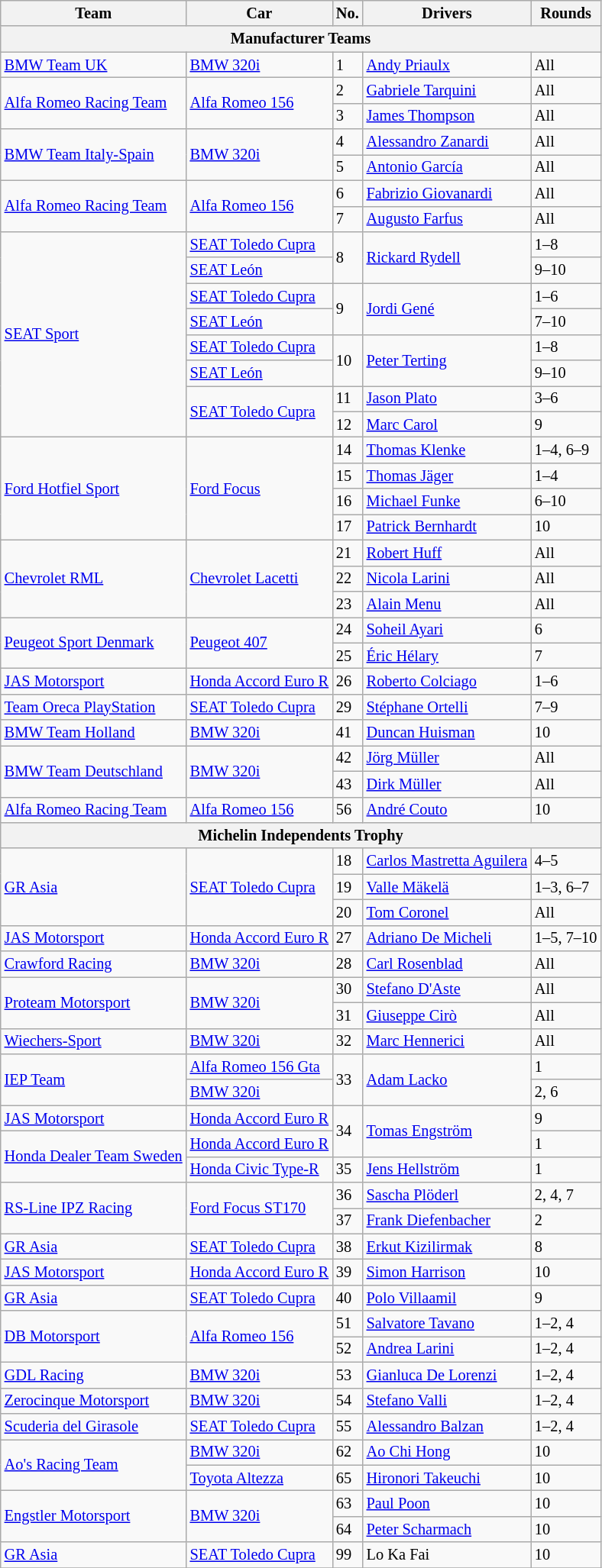<table class="wikitable" style="font-size: 85%">
<tr>
<th>Team</th>
<th>Car</th>
<th>No.</th>
<th>Drivers</th>
<th>Rounds</th>
</tr>
<tr>
<th colspan=5>Manufacturer Teams</th>
</tr>
<tr>
<td> <a href='#'>BMW Team UK</a></td>
<td><a href='#'>BMW 320i</a></td>
<td>1</td>
<td> <a href='#'>Andy Priaulx</a></td>
<td>All</td>
</tr>
<tr>
<td rowspan="2"> <a href='#'>Alfa Romeo Racing Team</a></td>
<td rowspan="2"><a href='#'>Alfa Romeo 156</a></td>
<td>2</td>
<td> <a href='#'>Gabriele Tarquini</a></td>
<td>All</td>
</tr>
<tr>
<td>3</td>
<td> <a href='#'>James Thompson</a></td>
<td>All</td>
</tr>
<tr>
<td rowspan="2"> <a href='#'>BMW Team Italy-Spain</a></td>
<td rowspan="2"><a href='#'>BMW 320i</a></td>
<td>4</td>
<td> <a href='#'>Alessandro Zanardi</a></td>
<td>All</td>
</tr>
<tr>
<td>5</td>
<td> <a href='#'>Antonio García</a></td>
<td>All</td>
</tr>
<tr>
<td rowspan="2"> <a href='#'>Alfa Romeo Racing Team</a></td>
<td rowspan="2"><a href='#'>Alfa Romeo 156</a></td>
<td>6</td>
<td> <a href='#'>Fabrizio Giovanardi</a></td>
<td>All</td>
</tr>
<tr>
<td>7</td>
<td> <a href='#'>Augusto Farfus</a></td>
<td>All</td>
</tr>
<tr>
<td rowspan="8"> <a href='#'>SEAT Sport</a></td>
<td><a href='#'>SEAT Toledo Cupra</a></td>
<td rowspan="2">8</td>
<td rowspan="2"> <a href='#'>Rickard Rydell</a></td>
<td>1–8</td>
</tr>
<tr>
<td><a href='#'>SEAT León</a></td>
<td>9–10</td>
</tr>
<tr>
<td><a href='#'>SEAT Toledo Cupra</a></td>
<td rowspan="2">9</td>
<td rowspan="2"> <a href='#'>Jordi Gené</a></td>
<td>1–6</td>
</tr>
<tr>
<td><a href='#'>SEAT León</a></td>
<td>7–10</td>
</tr>
<tr>
<td><a href='#'>SEAT Toledo Cupra</a></td>
<td rowspan="2">10</td>
<td rowspan="2"> <a href='#'>Peter Terting</a></td>
<td>1–8</td>
</tr>
<tr>
<td><a href='#'>SEAT León</a></td>
<td>9–10</td>
</tr>
<tr>
<td rowspan="2"><a href='#'>SEAT Toledo Cupra</a></td>
<td>11</td>
<td> <a href='#'>Jason Plato</a></td>
<td>3–6</td>
</tr>
<tr>
<td>12</td>
<td> <a href='#'>Marc Carol</a></td>
<td>9</td>
</tr>
<tr>
<td rowspan="4"> <a href='#'>Ford Hotfiel Sport</a></td>
<td rowspan="4"><a href='#'>Ford Focus</a></td>
<td>14</td>
<td> <a href='#'>Thomas Klenke</a></td>
<td>1–4, 6–9</td>
</tr>
<tr>
<td>15</td>
<td> <a href='#'>Thomas Jäger</a></td>
<td>1–4</td>
</tr>
<tr>
<td>16</td>
<td> <a href='#'>Michael Funke</a></td>
<td>6–10</td>
</tr>
<tr>
<td>17</td>
<td> <a href='#'>Patrick Bernhardt</a></td>
<td>10</td>
</tr>
<tr>
<td rowspan="3"> <a href='#'>Chevrolet RML</a></td>
<td rowspan="3"><a href='#'>Chevrolet Lacetti</a></td>
<td>21</td>
<td> <a href='#'>Robert Huff</a></td>
<td>All</td>
</tr>
<tr>
<td>22</td>
<td> <a href='#'>Nicola Larini</a></td>
<td>All</td>
</tr>
<tr>
<td>23</td>
<td> <a href='#'>Alain Menu</a></td>
<td>All</td>
</tr>
<tr>
<td rowspan="2"> <a href='#'>Peugeot Sport Denmark</a></td>
<td rowspan="2"><a href='#'>Peugeot 407</a></td>
<td>24</td>
<td> <a href='#'>Soheil Ayari</a></td>
<td>6</td>
</tr>
<tr>
<td>25</td>
<td> <a href='#'>Éric Hélary</a></td>
<td>7</td>
</tr>
<tr>
<td> <a href='#'>JAS Motorsport</a></td>
<td><a href='#'>Honda Accord Euro R</a></td>
<td>26</td>
<td> <a href='#'>Roberto Colciago</a></td>
<td>1–6</td>
</tr>
<tr>
<td> <a href='#'>Team Oreca PlayStation</a></td>
<td><a href='#'>SEAT Toledo Cupra</a></td>
<td>29</td>
<td> <a href='#'>Stéphane Ortelli</a></td>
<td>7–9</td>
</tr>
<tr>
<td> <a href='#'>BMW Team Holland</a></td>
<td><a href='#'>BMW 320i</a></td>
<td>41</td>
<td> <a href='#'>Duncan Huisman</a></td>
<td>10</td>
</tr>
<tr>
<td rowspan="2"> <a href='#'>BMW Team Deutschland</a></td>
<td rowspan="2"><a href='#'>BMW 320i</a></td>
<td>42</td>
<td> <a href='#'>Jörg Müller</a></td>
<td>All</td>
</tr>
<tr>
<td>43</td>
<td> <a href='#'>Dirk Müller</a></td>
<td>All</td>
</tr>
<tr>
<td> <a href='#'>Alfa Romeo Racing Team</a></td>
<td><a href='#'>Alfa Romeo 156</a></td>
<td>56</td>
<td> <a href='#'>André Couto</a></td>
<td>10</td>
</tr>
<tr>
<th colspan=5>Michelin Independents Trophy</th>
</tr>
<tr>
<td rowspan="3"> <a href='#'>GR Asia</a></td>
<td rowspan="3"><a href='#'>SEAT Toledo Cupra</a></td>
<td>18</td>
<td> <a href='#'>Carlos Mastretta Aguilera</a></td>
<td>4–5</td>
</tr>
<tr>
<td>19</td>
<td> <a href='#'>Valle Mäkelä</a></td>
<td>1–3, 6–7</td>
</tr>
<tr>
<td>20</td>
<td> <a href='#'>Tom Coronel</a></td>
<td>All</td>
</tr>
<tr>
<td> <a href='#'>JAS Motorsport</a></td>
<td><a href='#'>Honda Accord Euro R</a></td>
<td>27</td>
<td> <a href='#'>Adriano De Micheli</a></td>
<td>1–5, 7–10</td>
</tr>
<tr>
<td> <a href='#'>Crawford Racing</a></td>
<td><a href='#'>BMW 320i</a></td>
<td>28</td>
<td> <a href='#'>Carl Rosenblad</a></td>
<td>All</td>
</tr>
<tr>
<td rowspan="2"> <a href='#'>Proteam Motorsport</a></td>
<td rowspan="2"><a href='#'>BMW 320i</a></td>
<td>30</td>
<td> <a href='#'>Stefano D'Aste</a></td>
<td>All</td>
</tr>
<tr>
<td>31</td>
<td> <a href='#'>Giuseppe Cirò</a></td>
<td>All</td>
</tr>
<tr>
<td> <a href='#'>Wiechers-Sport</a></td>
<td><a href='#'>BMW 320i</a></td>
<td>32</td>
<td> <a href='#'>Marc Hennerici</a></td>
<td>All</td>
</tr>
<tr>
<td rowspan="2"> <a href='#'>IEP Team</a></td>
<td><a href='#'>Alfa Romeo 156 Gta</a></td>
<td rowspan="2">33</td>
<td rowspan="2"> <a href='#'>Adam Lacko</a></td>
<td>1</td>
</tr>
<tr>
<td><a href='#'>BMW 320i</a></td>
<td>2, 6</td>
</tr>
<tr>
<td> <a href='#'>JAS Motorsport</a></td>
<td><a href='#'>Honda Accord Euro R</a></td>
<td rowspan="2">34</td>
<td rowspan="2"> <a href='#'>Tomas Engström</a></td>
<td>9</td>
</tr>
<tr>
<td rowspan="2"> <a href='#'>Honda Dealer Team Sweden</a></td>
<td><a href='#'>Honda Accord Euro R</a></td>
<td>1</td>
</tr>
<tr>
<td><a href='#'>Honda Civic Type-R</a></td>
<td>35</td>
<td> <a href='#'>Jens Hellström</a></td>
<td>1</td>
</tr>
<tr>
<td rowspan="2"> <a href='#'>RS-Line IPZ Racing</a></td>
<td rowspan="2"><a href='#'>Ford Focus ST170</a></td>
<td>36</td>
<td> <a href='#'>Sascha Plöderl</a></td>
<td>2, 4, 7</td>
</tr>
<tr>
<td>37</td>
<td> <a href='#'>Frank Diefenbacher</a></td>
<td>2</td>
</tr>
<tr>
<td> <a href='#'>GR Asia</a></td>
<td><a href='#'>SEAT Toledo Cupra</a></td>
<td>38</td>
<td> <a href='#'>Erkut Kizilirmak</a></td>
<td>8</td>
</tr>
<tr>
<td> <a href='#'>JAS Motorsport</a></td>
<td><a href='#'>Honda Accord Euro R</a></td>
<td>39</td>
<td> <a href='#'>Simon Harrison</a></td>
<td>10</td>
</tr>
<tr>
<td> <a href='#'>GR Asia</a></td>
<td><a href='#'>SEAT Toledo Cupra</a></td>
<td>40</td>
<td> <a href='#'>Polo Villaamil</a></td>
<td>9</td>
</tr>
<tr>
<td rowspan="2"> <a href='#'>DB Motorsport</a></td>
<td rowspan="2"><a href='#'>Alfa Romeo 156</a></td>
<td>51</td>
<td> <a href='#'>Salvatore Tavano</a></td>
<td>1–2, 4</td>
</tr>
<tr>
<td>52</td>
<td> <a href='#'>Andrea Larini</a></td>
<td>1–2, 4</td>
</tr>
<tr>
<td> <a href='#'>GDL Racing</a></td>
<td><a href='#'>BMW 320i</a></td>
<td>53</td>
<td> <a href='#'>Gianluca De Lorenzi</a></td>
<td>1–2, 4</td>
</tr>
<tr>
<td> <a href='#'>Zerocinque Motorsport</a></td>
<td><a href='#'>BMW 320i</a></td>
<td>54</td>
<td> <a href='#'>Stefano Valli</a></td>
<td>1–2, 4</td>
</tr>
<tr>
<td> <a href='#'>Scuderia del Girasole</a></td>
<td><a href='#'>SEAT Toledo Cupra</a></td>
<td>55</td>
<td> <a href='#'>Alessandro Balzan</a></td>
<td>1–2, 4</td>
</tr>
<tr>
<td rowspan="2"> <a href='#'>Ao's Racing Team</a></td>
<td><a href='#'>BMW 320i</a></td>
<td>62</td>
<td> <a href='#'>Ao Chi Hong</a></td>
<td>10</td>
</tr>
<tr>
<td><a href='#'>Toyota Altezza</a></td>
<td>65</td>
<td> <a href='#'>Hironori Takeuchi</a></td>
<td>10</td>
</tr>
<tr>
<td rowspan="2"> <a href='#'>Engstler Motorsport</a></td>
<td rowspan="2"><a href='#'>BMW 320i</a></td>
<td>63</td>
<td> <a href='#'>Paul Poon</a></td>
<td>10</td>
</tr>
<tr>
<td>64</td>
<td> <a href='#'>Peter Scharmach</a></td>
<td>10</td>
</tr>
<tr>
<td> <a href='#'>GR Asia</a></td>
<td><a href='#'>SEAT Toledo Cupra</a></td>
<td>99</td>
<td> Lo Ka Fai</td>
<td>10</td>
</tr>
<tr>
</tr>
</table>
